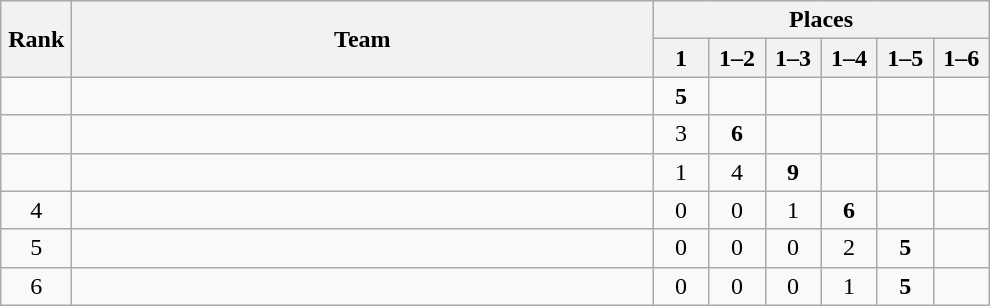<table class="wikitable" style="text-align:center">
<tr>
<th rowspan="2" width=40>Rank</th>
<th rowspan="2" width=380>Team</th>
<th colspan="6">Places</th>
</tr>
<tr>
<th width=30>1</th>
<th width=30>1–2</th>
<th width=30>1–3</th>
<th width=30>1–4</th>
<th width=30>1–5</th>
<th width=30>1–6</th>
</tr>
<tr>
<td></td>
<td align=left></td>
<td><strong>5</strong></td>
<td></td>
<td></td>
<td></td>
<td></td>
<td></td>
</tr>
<tr>
<td></td>
<td align=left></td>
<td>3</td>
<td><strong>6</strong></td>
<td></td>
<td></td>
<td></td>
<td></td>
</tr>
<tr>
<td></td>
<td align=left></td>
<td>1</td>
<td>4</td>
<td><strong>9</strong></td>
<td></td>
<td></td>
<td></td>
</tr>
<tr>
<td>4</td>
<td align=left></td>
<td>0</td>
<td>0</td>
<td>1</td>
<td><strong>6</strong></td>
<td></td>
<td></td>
</tr>
<tr>
<td>5</td>
<td align=left></td>
<td>0</td>
<td>0</td>
<td>0</td>
<td>2</td>
<td><strong>5</strong></td>
<td></td>
</tr>
<tr>
<td>6</td>
<td align=left></td>
<td>0</td>
<td>0</td>
<td>0</td>
<td>1</td>
<td><strong>5</strong></td>
<td></td>
</tr>
</table>
